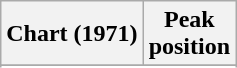<table class="wikitable sortable plainrowheaders" style="text-align:center">
<tr>
<th scope="col">Chart (1971)</th>
<th scope="col">Peak<br>position</th>
</tr>
<tr>
</tr>
<tr>
</tr>
</table>
